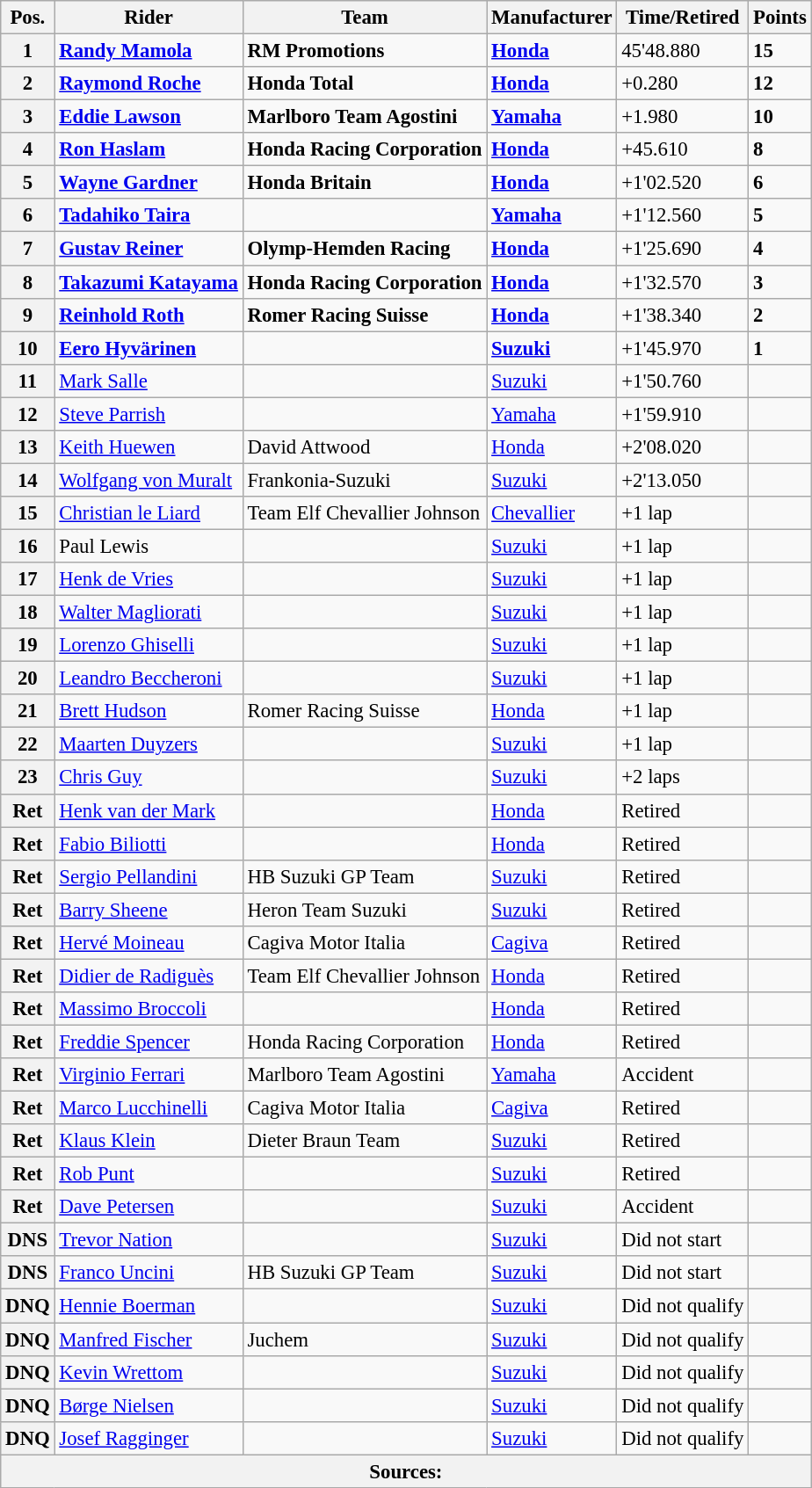<table class="wikitable" style="font-size: 95%;">
<tr>
<th>Pos.</th>
<th>Rider</th>
<th>Team</th>
<th>Manufacturer</th>
<th>Time/Retired</th>
<th>Points</th>
</tr>
<tr>
<th>1</th>
<td> <strong><a href='#'>Randy Mamola</a></strong></td>
<td><strong>RM Promotions</strong></td>
<td><strong><a href='#'>Honda</a></strong></td>
<td>45'48.880</td>
<td><strong>15</strong></td>
</tr>
<tr>
<th>2</th>
<td> <strong><a href='#'>Raymond Roche</a></strong></td>
<td><strong>Honda Total</strong></td>
<td><strong><a href='#'>Honda</a></strong></td>
<td>+0.280</td>
<td><strong>12</strong></td>
</tr>
<tr>
<th>3</th>
<td> <strong><a href='#'>Eddie Lawson</a></strong></td>
<td><strong>Marlboro Team Agostini</strong></td>
<td><strong><a href='#'>Yamaha</a></strong></td>
<td>+1.980</td>
<td><strong>10</strong></td>
</tr>
<tr>
<th>4</th>
<td> <strong><a href='#'>Ron Haslam</a></strong></td>
<td><strong>Honda Racing Corporation</strong></td>
<td><strong><a href='#'>Honda</a></strong></td>
<td>+45.610</td>
<td><strong>8</strong></td>
</tr>
<tr>
<th>5</th>
<td> <strong><a href='#'>Wayne Gardner</a></strong></td>
<td><strong>Honda Britain</strong></td>
<td><strong><a href='#'>Honda</a></strong></td>
<td>+1'02.520</td>
<td><strong>6</strong></td>
</tr>
<tr>
<th>6</th>
<td> <strong><a href='#'>Tadahiko Taira</a></strong></td>
<td></td>
<td><strong><a href='#'>Yamaha</a></strong></td>
<td>+1'12.560</td>
<td><strong>5</strong></td>
</tr>
<tr>
<th>7</th>
<td> <strong><a href='#'>Gustav Reiner</a></strong></td>
<td><strong>Olymp-Hemden Racing</strong></td>
<td><strong><a href='#'>Honda</a></strong></td>
<td>+1'25.690</td>
<td><strong>4</strong></td>
</tr>
<tr>
<th>8</th>
<td> <strong><a href='#'>Takazumi Katayama</a></strong></td>
<td><strong>Honda Racing Corporation</strong></td>
<td><strong><a href='#'>Honda</a></strong></td>
<td>+1'32.570</td>
<td><strong>3</strong></td>
</tr>
<tr>
<th>9</th>
<td> <strong><a href='#'>Reinhold Roth</a></strong></td>
<td><strong>Romer Racing Suisse</strong></td>
<td><strong><a href='#'>Honda</a></strong></td>
<td>+1'38.340</td>
<td><strong>2</strong></td>
</tr>
<tr>
<th>10</th>
<td> <strong><a href='#'>Eero Hyvärinen</a></strong></td>
<td></td>
<td><strong><a href='#'>Suzuki</a></strong></td>
<td>+1'45.970</td>
<td><strong>1</strong></td>
</tr>
<tr>
<th>11</th>
<td> <a href='#'>Mark Salle</a></td>
<td></td>
<td><a href='#'>Suzuki</a></td>
<td>+1'50.760</td>
<td></td>
</tr>
<tr>
<th>12</th>
<td> <a href='#'>Steve Parrish</a></td>
<td></td>
<td><a href='#'>Yamaha</a></td>
<td>+1'59.910</td>
<td></td>
</tr>
<tr>
<th>13</th>
<td> <a href='#'>Keith Huewen</a></td>
<td>David Attwood</td>
<td><a href='#'>Honda</a></td>
<td>+2'08.020</td>
<td></td>
</tr>
<tr>
<th>14</th>
<td> <a href='#'>Wolfgang von Muralt</a></td>
<td>Frankonia-Suzuki</td>
<td><a href='#'>Suzuki</a></td>
<td>+2'13.050</td>
<td></td>
</tr>
<tr>
<th>15</th>
<td> <a href='#'>Christian le Liard</a></td>
<td>Team Elf Chevallier Johnson</td>
<td><a href='#'>Chevallier</a></td>
<td>+1 lap</td>
<td></td>
</tr>
<tr>
<th>16</th>
<td> Paul Lewis</td>
<td></td>
<td><a href='#'>Suzuki</a></td>
<td>+1 lap</td>
<td></td>
</tr>
<tr>
<th>17</th>
<td> <a href='#'>Henk de Vries</a></td>
<td></td>
<td><a href='#'>Suzuki</a></td>
<td>+1 lap</td>
<td></td>
</tr>
<tr>
<th>18</th>
<td> <a href='#'>Walter Magliorati</a></td>
<td></td>
<td><a href='#'>Suzuki</a></td>
<td>+1 lap</td>
<td></td>
</tr>
<tr>
<th>19</th>
<td> <a href='#'>Lorenzo Ghiselli</a></td>
<td></td>
<td><a href='#'>Suzuki</a></td>
<td>+1 lap</td>
<td></td>
</tr>
<tr>
<th>20</th>
<td> <a href='#'>Leandro Beccheroni</a></td>
<td></td>
<td><a href='#'>Suzuki</a></td>
<td>+1 lap</td>
<td></td>
</tr>
<tr>
<th>21</th>
<td> <a href='#'>Brett Hudson</a></td>
<td>Romer Racing Suisse</td>
<td><a href='#'>Honda</a></td>
<td>+1 lap</td>
<td></td>
</tr>
<tr>
<th>22</th>
<td> <a href='#'>Maarten Duyzers</a></td>
<td></td>
<td><a href='#'>Suzuki</a></td>
<td>+1 lap</td>
<td></td>
</tr>
<tr>
<th>23</th>
<td> <a href='#'>Chris Guy</a></td>
<td></td>
<td><a href='#'>Suzuki</a></td>
<td>+2 laps</td>
<td></td>
</tr>
<tr>
<th>Ret</th>
<td> <a href='#'>Henk van der Mark</a></td>
<td></td>
<td><a href='#'>Honda</a></td>
<td>Retired</td>
<td></td>
</tr>
<tr>
<th>Ret</th>
<td> <a href='#'>Fabio Biliotti</a></td>
<td></td>
<td><a href='#'>Honda</a></td>
<td>Retired</td>
<td></td>
</tr>
<tr>
<th>Ret</th>
<td> <a href='#'>Sergio Pellandini</a></td>
<td>HB Suzuki GP Team</td>
<td><a href='#'>Suzuki</a></td>
<td>Retired</td>
<td></td>
</tr>
<tr>
<th>Ret</th>
<td> <a href='#'>Barry Sheene</a></td>
<td>Heron Team Suzuki</td>
<td><a href='#'>Suzuki</a></td>
<td>Retired</td>
<td></td>
</tr>
<tr>
<th>Ret</th>
<td> <a href='#'>Hervé Moineau</a></td>
<td>Cagiva Motor Italia</td>
<td><a href='#'>Cagiva</a></td>
<td>Retired</td>
<td></td>
</tr>
<tr>
<th>Ret</th>
<td> <a href='#'>Didier de Radiguès</a></td>
<td>Team Elf Chevallier Johnson</td>
<td><a href='#'>Honda</a></td>
<td>Retired</td>
<td></td>
</tr>
<tr>
<th>Ret</th>
<td> <a href='#'>Massimo Broccoli</a></td>
<td></td>
<td><a href='#'>Honda</a></td>
<td>Retired</td>
<td></td>
</tr>
<tr>
<th>Ret</th>
<td> <a href='#'>Freddie Spencer</a></td>
<td>Honda Racing Corporation</td>
<td><a href='#'>Honda</a></td>
<td>Retired</td>
<td></td>
</tr>
<tr>
<th>Ret</th>
<td> <a href='#'>Virginio Ferrari</a></td>
<td>Marlboro Team Agostini</td>
<td><a href='#'>Yamaha</a></td>
<td>Accident</td>
<td></td>
</tr>
<tr>
<th>Ret</th>
<td> <a href='#'>Marco Lucchinelli</a></td>
<td>Cagiva Motor Italia</td>
<td><a href='#'>Cagiva</a></td>
<td>Retired</td>
<td></td>
</tr>
<tr>
<th>Ret</th>
<td> <a href='#'>Klaus Klein</a></td>
<td>Dieter Braun Team</td>
<td><a href='#'>Suzuki</a></td>
<td>Retired</td>
<td></td>
</tr>
<tr>
<th>Ret</th>
<td> <a href='#'>Rob Punt</a></td>
<td></td>
<td><a href='#'>Suzuki</a></td>
<td>Retired</td>
<td></td>
</tr>
<tr>
<th>Ret</th>
<td> <a href='#'>Dave Petersen</a></td>
<td></td>
<td><a href='#'>Suzuki</a></td>
<td>Accident</td>
<td></td>
</tr>
<tr>
<th>DNS</th>
<td> <a href='#'>Trevor Nation</a></td>
<td></td>
<td><a href='#'>Suzuki</a></td>
<td>Did not start</td>
<td></td>
</tr>
<tr>
<th>DNS</th>
<td> <a href='#'>Franco Uncini</a></td>
<td>HB Suzuki GP Team</td>
<td><a href='#'>Suzuki</a></td>
<td>Did not start</td>
<td></td>
</tr>
<tr>
<th>DNQ</th>
<td> <a href='#'>Hennie Boerman</a></td>
<td></td>
<td><a href='#'>Suzuki</a></td>
<td>Did not qualify</td>
<td></td>
</tr>
<tr>
<th>DNQ</th>
<td> <a href='#'>Manfred Fischer</a></td>
<td>Juchem</td>
<td><a href='#'>Suzuki</a></td>
<td>Did not qualify</td>
<td></td>
</tr>
<tr>
<th>DNQ</th>
<td> <a href='#'>Kevin Wrettom</a></td>
<td></td>
<td><a href='#'>Suzuki</a></td>
<td>Did not qualify</td>
<td></td>
</tr>
<tr>
<th>DNQ</th>
<td> <a href='#'>Børge Nielsen</a></td>
<td></td>
<td><a href='#'>Suzuki</a></td>
<td>Did not qualify</td>
<td></td>
</tr>
<tr>
<th>DNQ</th>
<td> <a href='#'>Josef Ragginger</a></td>
<td></td>
<td><a href='#'>Suzuki</a></td>
<td>Did not qualify</td>
<td></td>
</tr>
<tr>
<th colspan=8>Sources: </th>
</tr>
</table>
